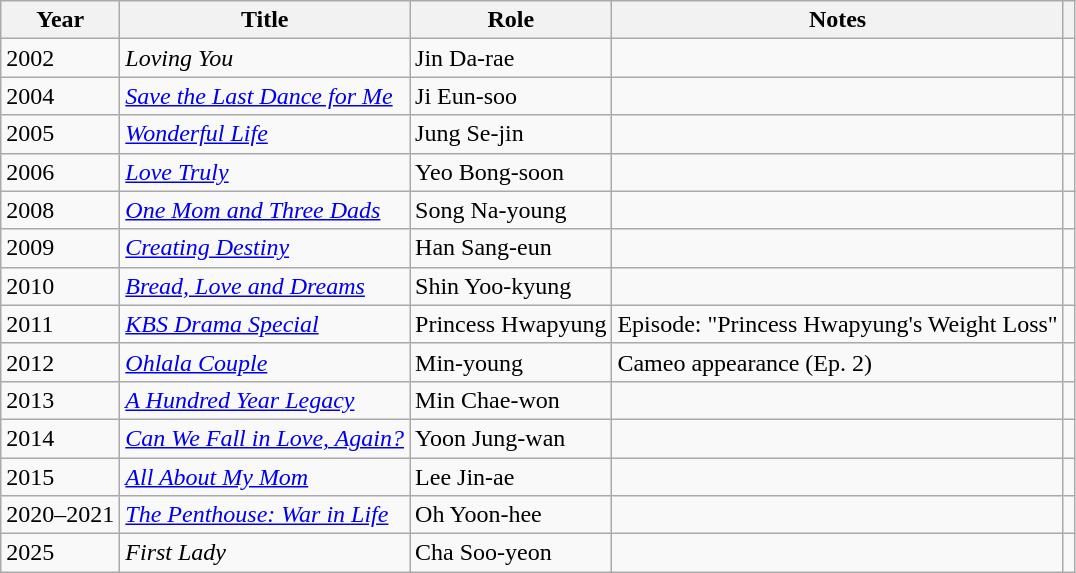<table class="wikitable">
<tr>
<th>Year</th>
<th>Title</th>
<th>Role</th>
<th>Notes</th>
<th></th>
</tr>
<tr>
<td>2002</td>
<td><em>Loving You</em></td>
<td>Jin Da-rae</td>
<td></td>
<td></td>
</tr>
<tr>
<td>2004</td>
<td><em><a href='#'>Save the Last Dance for Me</a></em></td>
<td>Ji Eun-soo</td>
<td></td>
<td></td>
</tr>
<tr>
<td>2005</td>
<td><em><a href='#'>Wonderful Life</a></em></td>
<td>Jung Se-jin</td>
<td></td>
<td></td>
</tr>
<tr>
<td>2006</td>
<td><em><a href='#'>Love Truly</a></em></td>
<td>Yeo Bong-soon</td>
<td></td>
<td></td>
</tr>
<tr>
<td>2008</td>
<td><em><a href='#'>One Mom and Three Dads</a></em></td>
<td>Song Na-young</td>
<td></td>
<td></td>
</tr>
<tr>
<td>2009</td>
<td><em><a href='#'>Creating Destiny</a></em></td>
<td>Han Sang-eun</td>
<td></td>
<td></td>
</tr>
<tr>
<td>2010</td>
<td><em><a href='#'>Bread, Love and Dreams</a></em></td>
<td>Shin Yoo-kyung</td>
<td></td>
<td></td>
</tr>
<tr>
<td>2011</td>
<td><em><a href='#'>KBS Drama Special</a></em></td>
<td>Princess Hwapyung</td>
<td>Episode: "Princess Hwapyung's Weight Loss"</td>
<td></td>
</tr>
<tr>
<td>2012</td>
<td><em><a href='#'>Ohlala Couple</a></em></td>
<td>Min-young</td>
<td>Cameo appearance (Ep. 2)</td>
<td></td>
</tr>
<tr>
<td>2013</td>
<td><em><a href='#'>A Hundred Year Legacy</a></em></td>
<td>Min Chae-won</td>
<td></td>
<td></td>
</tr>
<tr>
<td>2014</td>
<td><em><a href='#'>Can We Fall in Love, Again?</a></em></td>
<td>Yoon Jung-wan</td>
<td></td>
<td></td>
</tr>
<tr>
<td>2015</td>
<td><em><a href='#'>All About My Mom</a></em></td>
<td>Lee Jin-ae</td>
<td></td>
<td></td>
</tr>
<tr>
<td>2020–2021</td>
<td><em><a href='#'>The Penthouse: War in Life</a></em></td>
<td>Oh Yoon-hee</td>
<td></td>
<td></td>
</tr>
<tr>
<td>2025</td>
<td><em>First Lady</em></td>
<td>Cha Soo-yeon</td>
<td></td>
<td></td>
</tr>
</table>
